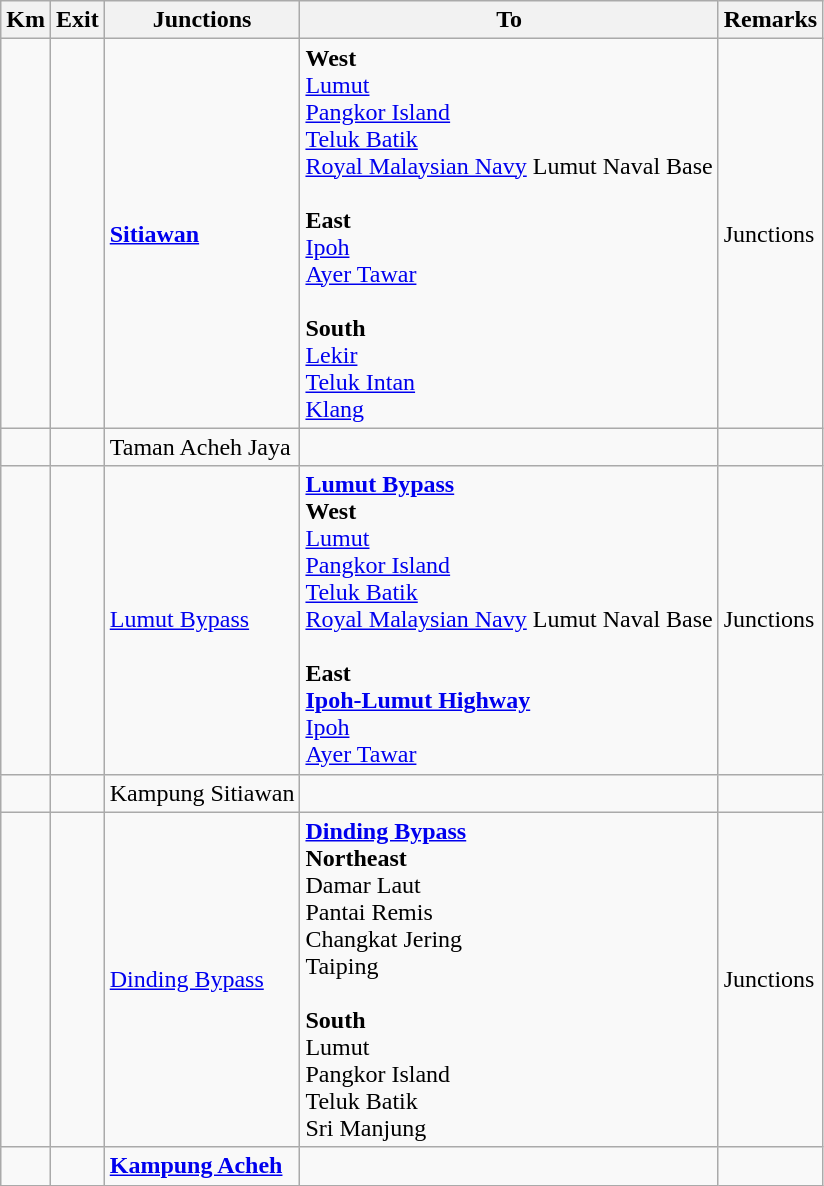<table class="wikitable">
<tr>
<th>Km</th>
<th>Exit</th>
<th>Junctions</th>
<th>To</th>
<th>Remarks</th>
</tr>
<tr>
<td></td>
<td></td>
<td><strong><a href='#'>Sitiawan</a></strong></td>
<td><strong>West</strong><br> <a href='#'>Lumut</a><br> <a href='#'>Pangkor Island</a><br> <a href='#'>Teluk Batik</a><br> <a href='#'>Royal Malaysian Navy</a> Lumut Naval Base<br><br><strong>East</strong><br> <a href='#'>Ipoh</a><br> <a href='#'>Ayer Tawar</a><br><br><strong>South</strong><br> <a href='#'>Lekir</a><br> <a href='#'>Teluk Intan</a><br> <a href='#'>Klang</a></td>
<td>Junctions</td>
</tr>
<tr>
<td></td>
<td></td>
<td>Taman Acheh Jaya</td>
<td></td>
<td></td>
</tr>
<tr>
<td></td>
<td></td>
<td><a href='#'>Lumut Bypass</a></td>
<td> <strong><a href='#'>Lumut Bypass</a></strong><br><strong>West</strong><br><a href='#'>Lumut</a><br><a href='#'>Pangkor Island</a><br><a href='#'>Teluk Batik</a><br><a href='#'>Royal Malaysian Navy</a> Lumut Naval Base<br><br><strong>East</strong><br> <strong><a href='#'>Ipoh-Lumut Highway</a></strong><br> <a href='#'>Ipoh</a><br> <a href='#'>Ayer Tawar</a></td>
<td>Junctions</td>
</tr>
<tr>
<td></td>
<td></td>
<td>Kampung Sitiawan</td>
<td></td>
<td></td>
</tr>
<tr>
<td></td>
<td></td>
<td><a href='#'>Dinding Bypass</a></td>
<td> <strong><a href='#'>Dinding Bypass</a></strong><br><strong>Northeast</strong><br>Damar Laut<br>Pantai Remis<br>Changkat Jering<br>Taiping<br><br><strong>South</strong><br>Lumut<br>Pangkor Island<br>Teluk Batik<br>Sri Manjung</td>
<td>Junctions</td>
</tr>
<tr>
<td></td>
<td></td>
<td><strong><a href='#'>Kampung Acheh</a></strong></td>
<td></td>
<td></td>
</tr>
</table>
